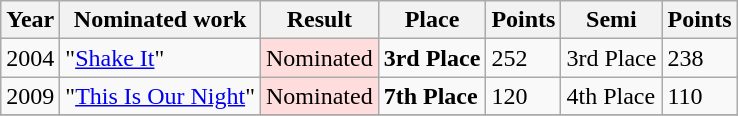<table class="wikitable">
<tr>
<th>Year</th>
<th>Nominated work</th>
<th>Result</th>
<th>Place</th>
<th>Points</th>
<th>Semi</th>
<th>Points</th>
</tr>
<tr>
<td>2004</td>
<td>"<a href='#'>Shake It</a>"</td>
<td style="background: #ffdddd">Nominated</td>
<td><strong>3rd Place</strong></td>
<td>252</td>
<td>3rd Place</td>
<td>238</td>
</tr>
<tr>
<td>2009</td>
<td>"<a href='#'>This Is Our Night</a>"</td>
<td style="background: #ffdddd">Nominated</td>
<td><strong>7th Place</strong></td>
<td>120</td>
<td>4th Place</td>
<td>110</td>
</tr>
<tr>
</tr>
</table>
